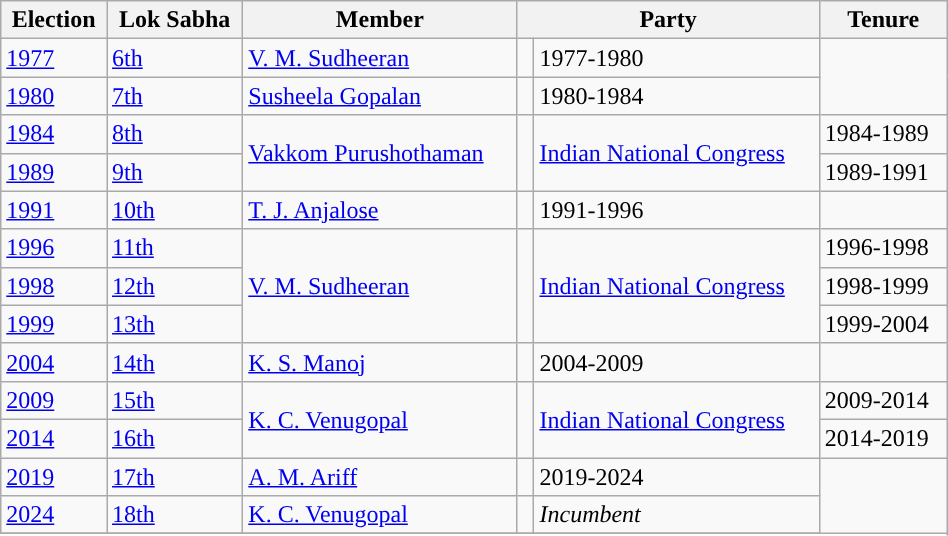<table class="wikitable sortable" width="50%">
<tr>
<th>Election</th>
<th>Lok Sabha</th>
<th>Member</th>
<th colspan="2">Party</th>
<th>Tenure</th>
</tr>
<tr>
<td><a href='#'>1977</a></td>
<td><a href='#'>6th</a></td>
<td><a href='#'>V. M. Sudheeran</a></td>
<td></td>
<td>1977-1980</td>
</tr>
<tr>
<td><a href='#'>1980</a></td>
<td><a href='#'>7th</a></td>
<td><a href='#'>Susheela Gopalan</a></td>
<td></td>
<td>1980-1984</td>
</tr>
<tr>
<td><a href='#'>1984</a></td>
<td><a href='#'>8th</a></td>
<td rowspan=2><a href='#'>Vakkom Purushothaman</a></td>
<td rowspan="2" width="4px" style="background-color: "></td>
<td rowspan=2><a href='#'>Indian National Congress</a></td>
<td>1984-1989</td>
</tr>
<tr>
<td><a href='#'>1989</a></td>
<td><a href='#'>9th</a></td>
<td>1989-1991</td>
</tr>
<tr>
<td><a href='#'>1991</a></td>
<td><a href='#'>10th</a></td>
<td><a href='#'>T. J. Anjalose</a></td>
<td></td>
<td>1991-1996</td>
</tr>
<tr>
<td><a href='#'>1996</a></td>
<td><a href='#'>11th</a></td>
<td rowspan=3><a href='#'>V. M. Sudheeran</a></td>
<td rowspan="3" width="4px" style="background-color: "></td>
<td rowspan=3><a href='#'>Indian National Congress</a></td>
<td>1996-1998</td>
</tr>
<tr>
<td><a href='#'>1998</a></td>
<td><a href='#'>12th</a></td>
<td>1998-1999</td>
</tr>
<tr>
<td><a href='#'>1999</a></td>
<td><a href='#'>13th</a></td>
<td>1999-2004</td>
</tr>
<tr>
<td><a href='#'>2004</a></td>
<td><a href='#'>14th</a></td>
<td><a href='#'>K. S. Manoj</a></td>
<td></td>
<td>2004-2009</td>
</tr>
<tr>
<td><a href='#'>2009</a></td>
<td><a href='#'>15th</a></td>
<td rowspan=2><a href='#'>K. C. Venugopal</a></td>
<td rowspan="2" width="4px" style="background-color: "></td>
<td rowspan=2><a href='#'>Indian National Congress</a></td>
<td>2009-2014</td>
</tr>
<tr>
<td><a href='#'>2014</a></td>
<td><a href='#'>16th</a></td>
<td>2014-2019</td>
</tr>
<tr>
<td><a href='#'>2019</a></td>
<td><a href='#'>17th</a></td>
<td><a href='#'>A. M. Ariff</a></td>
<td></td>
<td>2019-2024</td>
</tr>
<tr>
<td><a href='#'>2024</a></td>
<td><a href='#'>18th</a></td>
<td><a href='#'>K. C. Venugopal</a></td>
<td></td>
<td><em>Incumbent</em></td>
</tr>
<tr>
</tr>
</table>
